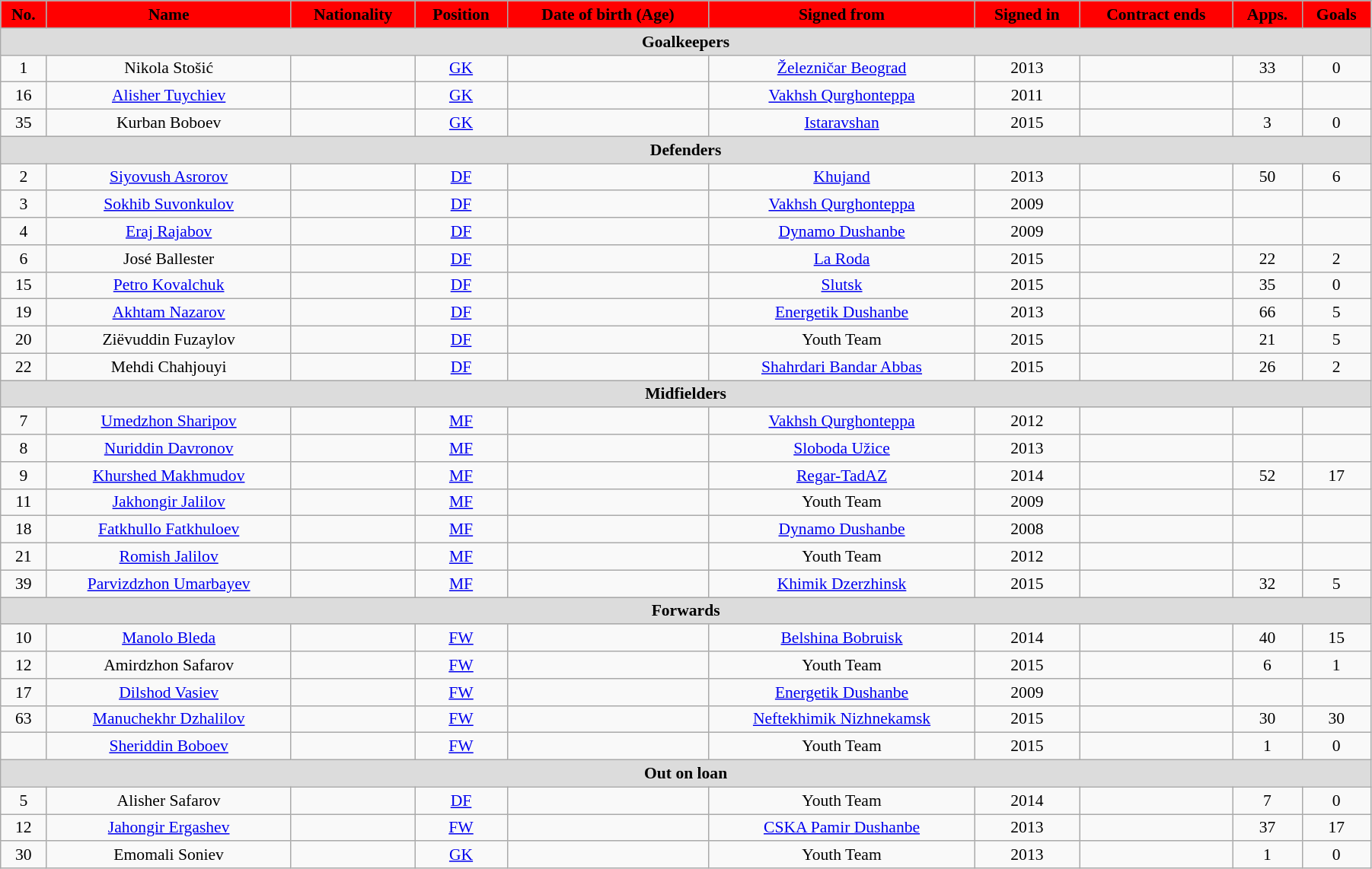<table class="wikitable"  style="text-align:center; font-size:90%; width:95%;">
<tr>
<th style="background:#FF0000; color:#000000; text-align:center;">No.</th>
<th style="background:#FF0000; color:#000000; text-align:center;">Name</th>
<th style="background:#FF0000; color:#000000; text-align:center;">Nationality</th>
<th style="background:#FF0000; color:#000000; text-align:center;">Position</th>
<th style="background:#FF0000; color:#000000; text-align:center;">Date of birth (Age)</th>
<th style="background:#FF0000; color:#000000; text-align:center;">Signed from</th>
<th style="background:#FF0000; color:#000000; text-align:center;">Signed in</th>
<th style="background:#FF0000; color:#000000; text-align:center;">Contract ends</th>
<th style="background:#FF0000; color:#000000; text-align:center;">Apps.</th>
<th style="background:#FF0000; color:#000000; text-align:center;">Goals</th>
</tr>
<tr>
<th colspan=11  style="background:#dcdcdc; text-align:center;">Goalkeepers</th>
</tr>
<tr>
<td>1</td>
<td>Nikola Stošić</td>
<td></td>
<td><a href='#'>GK</a></td>
<td></td>
<td><a href='#'>Železničar Beograd</a></td>
<td>2013</td>
<td></td>
<td>33</td>
<td>0</td>
</tr>
<tr>
<td>16</td>
<td><a href='#'>Alisher Tuychiev</a></td>
<td></td>
<td><a href='#'>GK</a></td>
<td></td>
<td><a href='#'>Vakhsh Qurghonteppa</a></td>
<td>2011</td>
<td></td>
<td></td>
<td></td>
</tr>
<tr>
<td>35</td>
<td>Kurban Boboev</td>
<td></td>
<td><a href='#'>GK</a></td>
<td></td>
<td><a href='#'>Istaravshan</a></td>
<td>2015</td>
<td></td>
<td>3</td>
<td>0</td>
</tr>
<tr>
<th colspan=11  style="background:#dcdcdc; text-align:center;">Defenders</th>
</tr>
<tr>
<td>2</td>
<td><a href='#'>Siyovush Asrorov</a></td>
<td></td>
<td><a href='#'>DF</a></td>
<td></td>
<td><a href='#'>Khujand</a></td>
<td>2013</td>
<td></td>
<td>50</td>
<td>6</td>
</tr>
<tr>
<td>3</td>
<td><a href='#'>Sokhib Suvonkulov</a></td>
<td></td>
<td><a href='#'>DF</a></td>
<td></td>
<td><a href='#'>Vakhsh Qurghonteppa</a></td>
<td>2009</td>
<td></td>
<td></td>
<td></td>
</tr>
<tr>
<td>4</td>
<td><a href='#'>Eraj Rajabov</a></td>
<td></td>
<td><a href='#'>DF</a></td>
<td></td>
<td><a href='#'>Dynamo Dushanbe</a></td>
<td>2009</td>
<td></td>
<td></td>
<td></td>
</tr>
<tr>
<td>6</td>
<td>José Ballester</td>
<td></td>
<td><a href='#'>DF</a></td>
<td></td>
<td><a href='#'>La Roda</a></td>
<td>2015</td>
<td></td>
<td>22</td>
<td>2</td>
</tr>
<tr>
<td>15</td>
<td><a href='#'>Petro Kovalchuk</a></td>
<td></td>
<td><a href='#'>DF</a></td>
<td></td>
<td><a href='#'>Slutsk</a></td>
<td>2015</td>
<td></td>
<td>35</td>
<td>0</td>
</tr>
<tr>
<td>19</td>
<td><a href='#'>Akhtam Nazarov</a></td>
<td></td>
<td><a href='#'>DF</a></td>
<td></td>
<td><a href='#'>Energetik Dushanbe</a></td>
<td>2013</td>
<td></td>
<td>66</td>
<td>5</td>
</tr>
<tr>
<td>20</td>
<td>Ziёvuddin Fuzaylov</td>
<td></td>
<td><a href='#'>DF</a></td>
<td></td>
<td>Youth Team</td>
<td>2015</td>
<td></td>
<td>21</td>
<td>5</td>
</tr>
<tr>
<td>22</td>
<td>Mehdi Chahjouyi</td>
<td></td>
<td><a href='#'>DF</a></td>
<td></td>
<td><a href='#'>Shahrdari Bandar Abbas</a></td>
<td>2015</td>
<td></td>
<td>26</td>
<td>2</td>
</tr>
<tr>
<th colspan=11  style="background:#dcdcdc; text-align:center;">Midfielders</th>
</tr>
<tr>
<td>7</td>
<td><a href='#'>Umedzhon Sharipov</a></td>
<td></td>
<td><a href='#'>MF</a></td>
<td></td>
<td><a href='#'>Vakhsh Qurghonteppa</a></td>
<td>2012</td>
<td></td>
<td></td>
<td></td>
</tr>
<tr>
<td>8</td>
<td><a href='#'>Nuriddin Davronov</a></td>
<td></td>
<td><a href='#'>MF</a></td>
<td></td>
<td><a href='#'>Sloboda Užice</a></td>
<td>2013</td>
<td></td>
<td></td>
<td></td>
</tr>
<tr>
<td>9</td>
<td><a href='#'>Khurshed Makhmudov</a></td>
<td></td>
<td><a href='#'>MF</a></td>
<td></td>
<td><a href='#'>Regar-TadAZ</a></td>
<td>2014</td>
<td></td>
<td>52</td>
<td>17</td>
</tr>
<tr>
<td>11</td>
<td><a href='#'>Jakhongir Jalilov</a></td>
<td></td>
<td><a href='#'>MF</a></td>
<td></td>
<td>Youth Team</td>
<td>2009</td>
<td></td>
<td></td>
<td></td>
</tr>
<tr>
<td>18</td>
<td><a href='#'>Fatkhullo Fatkhuloev</a></td>
<td></td>
<td><a href='#'>MF</a></td>
<td></td>
<td><a href='#'>Dynamo Dushanbe</a></td>
<td>2008</td>
<td></td>
<td></td>
<td></td>
</tr>
<tr>
<td>21</td>
<td><a href='#'>Romish Jalilov</a></td>
<td></td>
<td><a href='#'>MF</a></td>
<td></td>
<td>Youth Team</td>
<td>2012</td>
<td></td>
<td></td>
<td></td>
</tr>
<tr>
<td>39</td>
<td><a href='#'>Parvizdzhon Umarbayev</a></td>
<td></td>
<td><a href='#'>MF</a></td>
<td></td>
<td><a href='#'>Khimik Dzerzhinsk</a></td>
<td>2015</td>
<td></td>
<td>32</td>
<td>5</td>
</tr>
<tr>
<th colspan=11  style="background:#dcdcdc; text-align:center;">Forwards</th>
</tr>
<tr>
<td>10</td>
<td><a href='#'>Manolo Bleda</a></td>
<td></td>
<td><a href='#'>FW</a></td>
<td></td>
<td><a href='#'>Belshina Bobruisk</a></td>
<td>2014</td>
<td></td>
<td>40</td>
<td>15</td>
</tr>
<tr>
<td>12</td>
<td>Amirdzhon Safarov</td>
<td></td>
<td><a href='#'>FW</a></td>
<td></td>
<td>Youth Team</td>
<td>2015</td>
<td></td>
<td>6</td>
<td>1</td>
</tr>
<tr>
<td>17</td>
<td><a href='#'>Dilshod Vasiev</a></td>
<td></td>
<td><a href='#'>FW</a></td>
<td></td>
<td><a href='#'>Energetik Dushanbe</a></td>
<td>2009</td>
<td></td>
<td></td>
<td></td>
</tr>
<tr>
<td>63</td>
<td><a href='#'>Manuchekhr Dzhalilov</a></td>
<td></td>
<td><a href='#'>FW</a></td>
<td></td>
<td><a href='#'>Neftekhimik Nizhnekamsk</a></td>
<td>2015</td>
<td></td>
<td>30</td>
<td>30</td>
</tr>
<tr>
<td></td>
<td><a href='#'>Sheriddin Boboev</a></td>
<td></td>
<td><a href='#'>FW</a></td>
<td></td>
<td>Youth Team</td>
<td>2015</td>
<td></td>
<td>1</td>
<td>0</td>
</tr>
<tr>
<th colspan=11  style="background:#dcdcdc; text-align:center;">Out on loan</th>
</tr>
<tr>
<td>5</td>
<td>Alisher Safarov</td>
<td></td>
<td><a href='#'>DF</a></td>
<td></td>
<td>Youth Team</td>
<td>2014</td>
<td></td>
<td>7</td>
<td>0</td>
</tr>
<tr>
<td>12</td>
<td><a href='#'>Jahongir Ergashev</a></td>
<td></td>
<td><a href='#'>FW</a></td>
<td></td>
<td><a href='#'>CSKA Pamir Dushanbe</a></td>
<td>2013</td>
<td></td>
<td>37</td>
<td>17</td>
</tr>
<tr>
<td>30</td>
<td>Emomali Soniev</td>
<td></td>
<td><a href='#'>GK</a></td>
<td></td>
<td>Youth Team</td>
<td>2013</td>
<td></td>
<td>1</td>
<td>0</td>
</tr>
</table>
